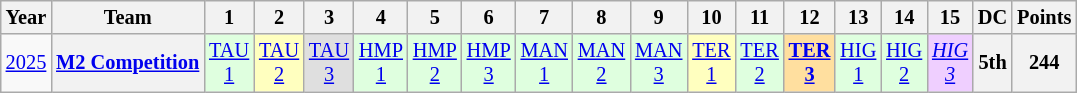<table class="wikitable" style="text-align:center; font-size:85%;">
<tr>
<th>Year</th>
<th>Team</th>
<th>1</th>
<th>2</th>
<th>3</th>
<th>4</th>
<th>5</th>
<th>6</th>
<th>7</th>
<th>8</th>
<th>9</th>
<th>10</th>
<th>11</th>
<th>12</th>
<th>13</th>
<th>14</th>
<th>15</th>
<th>DC</th>
<th>Points</th>
</tr>
<tr>
<td><a href='#'>2025</a></td>
<th nowrap><a href='#'>M2 Competition</a></th>
<td style="background:#DFFFDF;"><a href='#'>TAU<br>1</a><br></td>
<td style="background:#FFFFBF;"><a href='#'>TAU<br>2</a><br></td>
<td style="background:#DFDFDF;"><a href='#'>TAU<br>3</a><br></td>
<td style="background:#DFFFDF;"><a href='#'>HMP<br>1</a><br></td>
<td style="background:#DFFFDF;"><a href='#'>HMP<br>2</a><br></td>
<td style="background:#DFFFDF;"><a href='#'>HMP<br>3</a><br></td>
<td style="background:#DFFFDF;"><a href='#'>MAN<br>1</a><br></td>
<td style="background:#DFFFDF;"><a href='#'>MAN<br>2</a><br></td>
<td style="background:#DFFFDF;"><a href='#'>MAN<br>3</a><br></td>
<td style="background:#FFFFBF;"><a href='#'>TER<br>1</a><br></td>
<td style="background:#DFFFDF;"><a href='#'>TER<br>2</a><br></td>
<td style="background:#FFDF9F;"><strong><a href='#'>TER<br>3</a></strong><br></td>
<td style="background:#DFFFDF;"><a href='#'>HIG<br>1</a><br></td>
<td style="background:#DFFFDF;"><a href='#'>HIG<br>2</a><br></td>
<td style="background:#EFCFFF;"><em><a href='#'>HIG<br>3</a></em><br></td>
<th>5th</th>
<th>244</th>
</tr>
</table>
